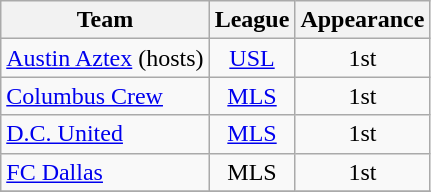<table class="wikitable sortable" style="text-align:center">
<tr>
<th>Team</th>
<th>League</th>
<th>Appearance</th>
</tr>
<tr>
<td style="text-align:left;"> <a href='#'>Austin Aztex</a> (hosts)</td>
<td><a href='#'>USL</a></td>
<td>1st</td>
</tr>
<tr>
<td style="text-align:left;"> <a href='#'>Columbus Crew</a></td>
<td><a href='#'>MLS</a></td>
<td>1st</td>
</tr>
<tr>
<td style="text-align:left;"> <a href='#'>D.C. United</a></td>
<td><a href='#'>MLS</a></td>
<td>1st</td>
</tr>
<tr>
<td style="text-align:left;"> <a href='#'>FC Dallas</a></td>
<td>MLS</td>
<td>1st</td>
</tr>
<tr>
</tr>
</table>
